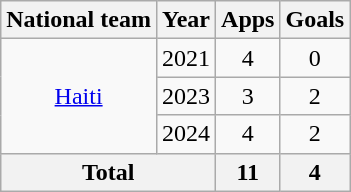<table class="wikitable" style="text-align:center">
<tr>
<th>National team</th>
<th>Year</th>
<th>Apps</th>
<th>Goals</th>
</tr>
<tr>
<td rowspan="3"><a href='#'>Haiti</a></td>
<td>2021</td>
<td>4</td>
<td>0</td>
</tr>
<tr>
<td>2023</td>
<td>3</td>
<td>2</td>
</tr>
<tr>
<td>2024</td>
<td>4</td>
<td>2</td>
</tr>
<tr>
<th colspan="2">Total</th>
<th>11</th>
<th>4</th>
</tr>
</table>
